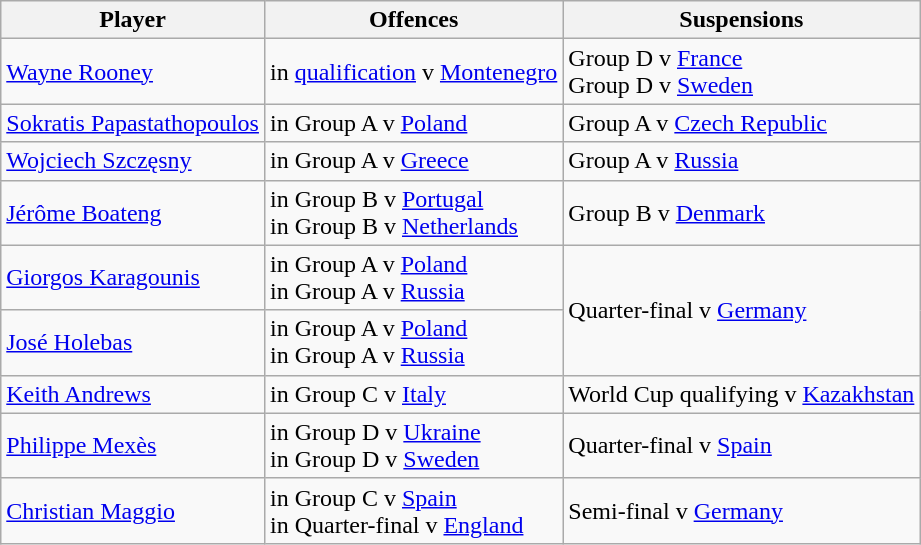<table class="wikitable">
<tr>
<th>Player</th>
<th>Offences</th>
<th>Suspensions</th>
</tr>
<tr>
<td> <a href='#'>Wayne Rooney</a></td>
<td> in <a href='#'>qualification</a> v <a href='#'>Montenegro</a></td>
<td>Group D v <a href='#'>France</a><br>Group D v <a href='#'>Sweden</a></td>
</tr>
<tr>
<td> <a href='#'>Sokratis Papastathopoulos</a></td>
<td> in Group A v <a href='#'>Poland</a></td>
<td>Group A v <a href='#'>Czech Republic</a></td>
</tr>
<tr>
<td> <a href='#'>Wojciech Szczęsny</a></td>
<td> in Group A v <a href='#'>Greece</a></td>
<td>Group A v <a href='#'>Russia</a></td>
</tr>
<tr>
<td> <a href='#'>Jérôme Boateng</a></td>
<td> in Group B v <a href='#'>Portugal</a><br> in Group B v <a href='#'>Netherlands</a></td>
<td>Group B v <a href='#'>Denmark</a></td>
</tr>
<tr>
<td> <a href='#'>Giorgos Karagounis</a></td>
<td> in Group A v <a href='#'>Poland</a><br> in Group A v <a href='#'>Russia</a></td>
<td rowspan="2">Quarter-final v <a href='#'>Germany</a></td>
</tr>
<tr>
<td> <a href='#'>José Holebas</a></td>
<td> in Group A v <a href='#'>Poland</a><br> in Group A v <a href='#'>Russia</a></td>
</tr>
<tr>
<td> <a href='#'>Keith Andrews</a></td>
<td> in Group C v <a href='#'>Italy</a></td>
<td>World Cup qualifying v <a href='#'>Kazakhstan</a></td>
</tr>
<tr>
<td> <a href='#'>Philippe Mexès</a></td>
<td> in Group D v <a href='#'>Ukraine</a><br> in Group D v <a href='#'>Sweden</a></td>
<td>Quarter-final v <a href='#'>Spain</a></td>
</tr>
<tr>
<td> <a href='#'>Christian Maggio</a></td>
<td> in Group C v <a href='#'>Spain</a><br> in Quarter-final v <a href='#'>England</a></td>
<td>Semi-final v <a href='#'>Germany</a></td>
</tr>
</table>
